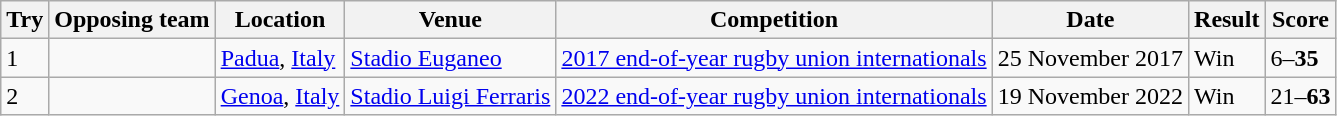<table class="wikitable" style="font-size:100%">
<tr>
<th>Try</th>
<th>Opposing team</th>
<th>Location</th>
<th>Venue</th>
<th>Competition</th>
<th>Date</th>
<th>Result</th>
<th>Score</th>
</tr>
<tr>
<td>1</td>
<td></td>
<td><a href='#'>Padua</a>, <a href='#'>Italy</a></td>
<td><a href='#'>Stadio Euganeo</a></td>
<td><a href='#'>2017 end-of-year rugby union internationals</a></td>
<td>25 November 2017</td>
<td>Win</td>
<td>6–<strong>35</strong></td>
</tr>
<tr>
<td>2</td>
<td></td>
<td><a href='#'>Genoa</a>, <a href='#'>Italy</a></td>
<td><a href='#'>Stadio Luigi Ferraris</a></td>
<td><a href='#'>2022 end-of-year rugby union internationals</a></td>
<td>19 November 2022</td>
<td>Win</td>
<td>21–<strong>63</strong></td>
</tr>
</table>
